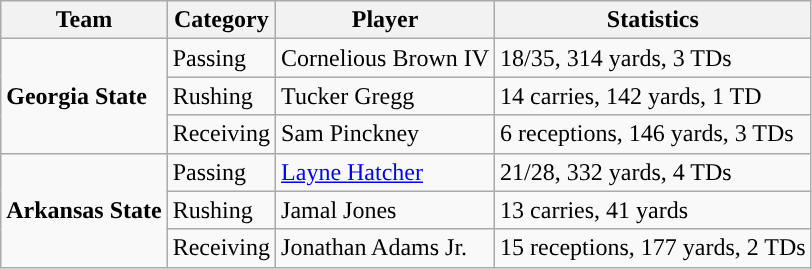<table class="wikitable" style="float: left;">
<tr>
<th>Team</th>
<th>Category</th>
<th>Player</th>
<th>Statistics</th>
</tr>
<tr>
<td rowspan=3><strong>Georgia State</strong></td>
<td>Passing</td>
<td>Cornelious Brown IV</td>
<td>18/35, 314 yards, 3 TDs</td>
</tr>
<tr>
<td>Rushing</td>
<td>Tucker Gregg</td>
<td>14 carries, 142 yards, 1 TD</td>
</tr>
<tr>
<td>Receiving</td>
<td>Sam Pinckney</td>
<td>6 receptions, 146 yards, 3 TDs</td>
</tr>
<tr>
<td rowspan=3><strong>Arkansas State</strong></td>
<td>Passing</td>
<td><a href='#'>Layne Hatcher</a></td>
<td>21/28, 332 yards, 4 TDs</td>
</tr>
<tr>
<td>Rushing</td>
<td>Jamal Jones</td>
<td>13 carries, 41 yards</td>
</tr>
<tr>
<td>Receiving</td>
<td>Jonathan Adams Jr.</td>
<td>15 receptions, 177 yards, 2 TDs</td>
</tr>
</table>
